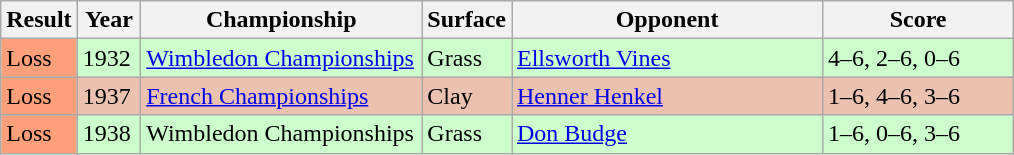<table class="sortable wikitable">
<tr>
<th style="width:40px">Result</th>
<th style="width:35px">Year</th>
<th style="width:180px">Championship</th>
<th style="width:50px">Surface</th>
<th style="width:200px">Opponent</th>
<th style="width:120px" class="unsortable">Score</th>
</tr>
<tr style="background:#cfc;">
<td style="background:#ffa07a;">Loss</td>
<td>1932</td>
<td><a href='#'>Wimbledon Championships</a></td>
<td>Grass</td>
<td> <a href='#'>Ellsworth Vines</a></td>
<td>4–6, 2–6, 0–6</td>
</tr>
<tr style="background:#ebc2af;">
<td style="background:#ffa07a;">Loss</td>
<td>1937</td>
<td><a href='#'>French Championships</a></td>
<td>Clay</td>
<td> <a href='#'>Henner Henkel</a></td>
<td>1–6, 4–6, 3–6</td>
</tr>
<tr style="background:#cfc;">
<td style="background:#ffa07a;">Loss</td>
<td>1938</td>
<td>Wimbledon Championships</td>
<td>Grass</td>
<td> <a href='#'>Don Budge</a></td>
<td>1–6, 0–6, 3–6</td>
</tr>
</table>
